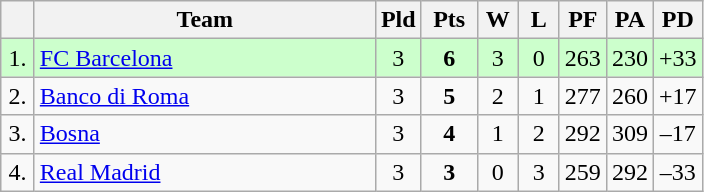<table class=wikitable style="text-align:center">
<tr>
<th width=15></th>
<th width=220>Team</th>
<th width=20>Pld</th>
<th width=30>Pts</th>
<th width=20>W</th>
<th width=20>L</th>
<th width=20>PF</th>
<th width=20>PA</th>
<th width=25>PD</th>
</tr>
<tr style="background: #ccffcc;">
<td>1.</td>
<td align=left> <a href='#'>FC Barcelona</a></td>
<td>3</td>
<td><strong>6</strong></td>
<td>3</td>
<td>0</td>
<td>263</td>
<td>230</td>
<td>+33</td>
</tr>
<tr>
<td>2.</td>
<td align=left> <a href='#'>Banco di Roma</a></td>
<td>3</td>
<td><strong>5</strong></td>
<td>2</td>
<td>1</td>
<td>277</td>
<td>260</td>
<td>+17</td>
</tr>
<tr>
<td>3.</td>
<td align=left> <a href='#'>Bosna</a></td>
<td>3</td>
<td><strong>4</strong></td>
<td>1</td>
<td>2</td>
<td>292</td>
<td>309</td>
<td>–17</td>
</tr>
<tr>
<td>4.</td>
<td align=left> <a href='#'>Real Madrid</a></td>
<td>3</td>
<td><strong>3</strong></td>
<td>0</td>
<td>3</td>
<td>259</td>
<td>292</td>
<td>–33</td>
</tr>
</table>
